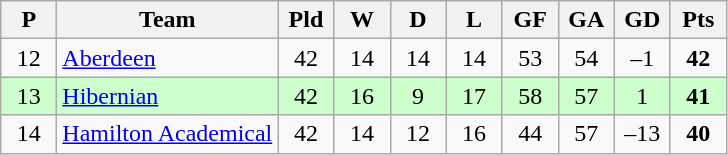<table class="wikitable" style="text-align: center;">
<tr>
<th width=30>P</th>
<th width=140>Team</th>
<th width=30>Pld</th>
<th width=30>W</th>
<th width=30>D</th>
<th width=30>L</th>
<th width=30>GF</th>
<th width=30>GA</th>
<th width=30>GD</th>
<th width=30>Pts</th>
</tr>
<tr>
<td>12</td>
<td align=left><a href='#'>Aberdeen</a></td>
<td>42</td>
<td>14</td>
<td>14</td>
<td>14</td>
<td>53</td>
<td>54</td>
<td>–1</td>
<td><strong>42</strong></td>
</tr>
<tr style="background:#ccffcc;">
<td>13</td>
<td align=left><a href='#'>Hibernian</a></td>
<td>42</td>
<td>16</td>
<td>9</td>
<td>17</td>
<td>58</td>
<td>57</td>
<td>1</td>
<td><strong>41</strong></td>
</tr>
<tr>
<td>14</td>
<td align=left><a href='#'>Hamilton Academical</a></td>
<td>42</td>
<td>14</td>
<td>12</td>
<td>16</td>
<td>44</td>
<td>57</td>
<td>–13</td>
<td><strong>40</strong></td>
</tr>
</table>
